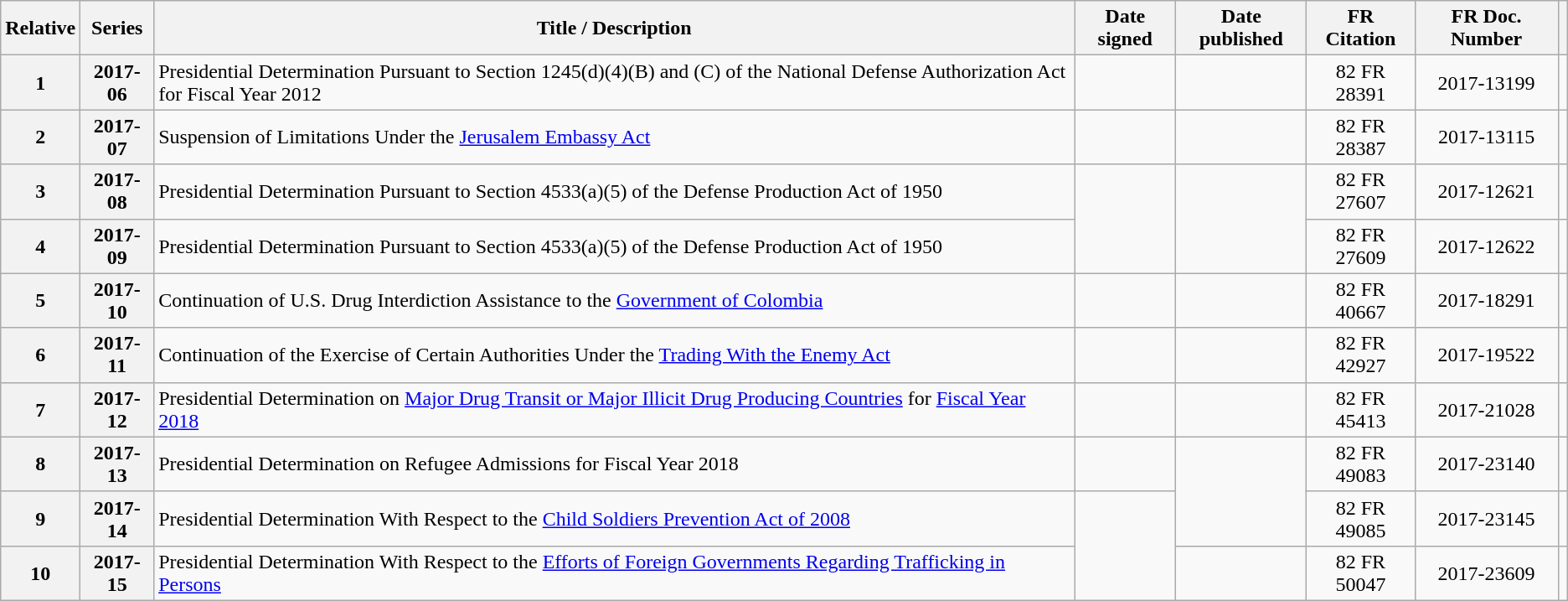<table class="wikitable sortable">
<tr>
<th>Relative </th>
<th>Series </th>
<th>Title / Description</th>
<th>Date signed</th>
<th>Date published</th>
<th>FR Citation</th>
<th>FR Doc. Number</th>
<th class="unsortable"></th>
</tr>
<tr style="text-align:center">
<th>1</th>
<th>2017-06</th>
<td style="text-align:left">Presidential Determination Pursuant to Section 1245(d)(4)(B) and (C) of the National Defense Authorization Act for Fiscal Year 2012</td>
<td></td>
<td></td>
<td>82 FR 28391</td>
<td>2017-13199</td>
<td></td>
</tr>
<tr style="text-align:center">
<th>2</th>
<th>2017-07</th>
<td style="text-align:left">Suspension of Limitations Under the <a href='#'>Jerusalem Embassy Act</a></td>
<td></td>
<td></td>
<td>82 FR 28387</td>
<td>2017-13115</td>
<td></td>
</tr>
<tr style="text-align:center">
<th>3</th>
<th>2017-08</th>
<td style="text-align:left">Presidential Determination Pursuant to Section 4533(a)(5) of the Defense Production Act of 1950</td>
<td rowspan=2></td>
<td rowspan=2></td>
<td>82 FR 27607</td>
<td>2017-12621</td>
<td></td>
</tr>
<tr style="text-align:center">
<th>4</th>
<th>2017-09</th>
<td style="text-align:left">Presidential Determination Pursuant to Section 4533(a)(5) of the Defense Production Act of 1950</td>
<td>82 FR 27609</td>
<td>2017-12622</td>
<td></td>
</tr>
<tr style="text-align:center">
<th>5</th>
<th>2017-10</th>
<td style="text-align:left">Continuation of U.S. Drug Interdiction Assistance to the <a href='#'>Government of Colombia</a></td>
<td></td>
<td></td>
<td>82 FR 40667</td>
<td>2017-18291</td>
<td></td>
</tr>
<tr style="text-align:center">
<th>6</th>
<th>2017-11</th>
<td style="text-align:left">Continuation of the Exercise of Certain Authorities Under the <a href='#'>Trading With the Enemy Act</a></td>
<td></td>
<td></td>
<td>82 FR 42927</td>
<td>2017-19522</td>
<td></td>
</tr>
<tr style="text-align:center">
<th>7</th>
<th>2017-12</th>
<td style="text-align:left">Presidential Determination on <a href='#'>Major Drug Transit or Major Illicit Drug Producing Countries</a> for <a href='#'>Fiscal Year 2018</a></td>
<td></td>
<td></td>
<td>82 FR 45413</td>
<td>2017-21028</td>
<td></td>
</tr>
<tr style="text-align:center">
<th>8</th>
<th>2017-13</th>
<td style="text-align:left">Presidential Determination on Refugee Admissions for Fiscal Year 2018</td>
<td></td>
<td rowspan=2></td>
<td>82 FR 49083</td>
<td>2017-23140</td>
<td></td>
</tr>
<tr style="text-align:center">
<th>9</th>
<th>2017-14</th>
<td style="text-align:left">Presidential Determination With Respect to the <a href='#'>Child Soldiers Prevention Act of 2008</a></td>
<td rowspan=2></td>
<td>82 FR 49085</td>
<td>2017-23145</td>
<td></td>
</tr>
<tr style="text-align:center">
<th>10</th>
<th>2017-15</th>
<td style="text-align:left">Presidential Determination With Respect to the <a href='#'>Efforts of Foreign Governments Regarding Trafficking in Persons</a></td>
<td></td>
<td>82 FR 50047</td>
<td>2017-23609</td>
<td></td>
</tr>
</table>
